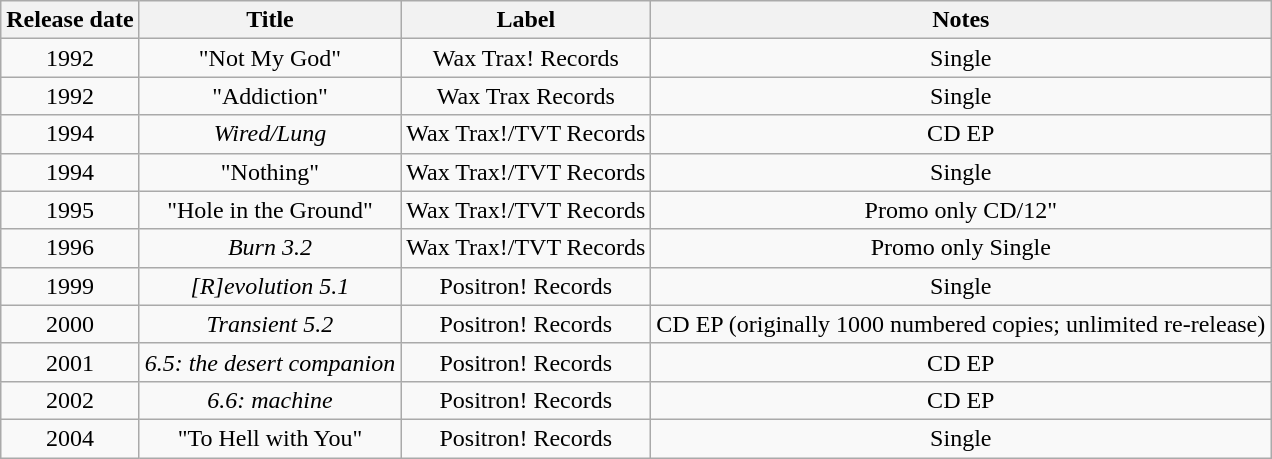<table class="wikitable" style="text-align:center">
<tr>
<th>Release date</th>
<th>Title</th>
<th>Label</th>
<th>Notes</th>
</tr>
<tr>
<td>1992</td>
<td>"Not My God"</td>
<td>Wax Trax! Records</td>
<td>Single</td>
</tr>
<tr>
<td>1992</td>
<td>"Addiction"</td>
<td>Wax Trax Records</td>
<td>Single</td>
</tr>
<tr>
<td>1994</td>
<td><em>Wired/Lung</em></td>
<td>Wax Trax!/TVT Records</td>
<td>CD EP</td>
</tr>
<tr>
<td>1994</td>
<td>"Nothing"</td>
<td>Wax Trax!/TVT Records</td>
<td>Single</td>
</tr>
<tr>
<td>1995</td>
<td>"Hole in the Ground"</td>
<td>Wax Trax!/TVT Records</td>
<td>Promo only CD/12"</td>
</tr>
<tr>
<td>1996</td>
<td><em>Burn 3.2</em></td>
<td>Wax Trax!/TVT Records</td>
<td>Promo only Single</td>
</tr>
<tr>
<td>1999</td>
<td><em>[R]evolution 5.1</em></td>
<td>Positron! Records</td>
<td>Single</td>
</tr>
<tr>
<td>2000</td>
<td><em>Transient 5.2</em></td>
<td>Positron! Records</td>
<td>CD EP (originally 1000 numbered copies; unlimited re-release)</td>
</tr>
<tr>
<td>2001</td>
<td><em>6.5: the desert companion</em></td>
<td>Positron! Records</td>
<td>CD EP</td>
</tr>
<tr>
<td>2002</td>
<td><em>6.6: machine</em></td>
<td>Positron! Records</td>
<td>CD EP</td>
</tr>
<tr>
<td>2004</td>
<td>"To Hell with You"</td>
<td>Positron! Records</td>
<td>Single</td>
</tr>
</table>
